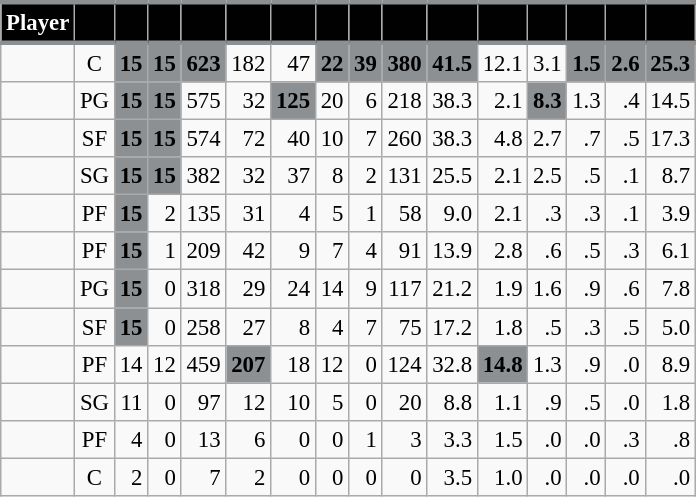<table class="wikitable sortable" style="font-size: 95%; text-align:right;">
<tr>
<th style="background:#010101; color:#FFFFFF; border-top:#8D9093 3px solid; border-bottom:#8D9093 3px solid;">Player</th>
<th style="background:#010101; color:#FFFFFF; border-top:#8D9093 3px solid; border-bottom:#8D9093 3px solid;"></th>
<th style="background:#010101; color:#FFFFFF; border-top:#8D9093 3px solid; border-bottom:#8D9093 3px solid;"></th>
<th style="background:#010101; color:#FFFFFF; border-top:#8D9093 3px solid; border-bottom:#8D9093 3px solid;"></th>
<th style="background:#010101; color:#FFFFFF; border-top:#8D9093 3px solid; border-bottom:#8D9093 3px solid;"></th>
<th style="background:#010101; color:#FFFFFF; border-top:#8D9093 3px solid; border-bottom:#8D9093 3px solid;"></th>
<th style="background:#010101; color:#FFFFFF; border-top:#8D9093 3px solid; border-bottom:#8D9093 3px solid;"></th>
<th style="background:#010101; color:#FFFFFF; border-top:#8D9093 3px solid; border-bottom:#8D9093 3px solid;"></th>
<th style="background:#010101; color:#FFFFFF; border-top:#8D9093 3px solid; border-bottom:#8D9093 3px solid;"></th>
<th style="background:#010101; color:#FFFFFF; border-top:#8D9093 3px solid; border-bottom:#8D9093 3px solid;"></th>
<th style="background:#010101; color:#FFFFFF; border-top:#8D9093 3px solid; border-bottom:#8D9093 3px solid;"></th>
<th style="background:#010101; color:#FFFFFF; border-top:#8D9093 3px solid; border-bottom:#8D9093 3px solid;"></th>
<th style="background:#010101; color:#FFFFFF; border-top:#8D9093 3px solid; border-bottom:#8D9093 3px solid;"></th>
<th style="background:#010101; color:#FFFFFF; border-top:#8D9093 3px solid; border-bottom:#8D9093 3px solid;"></th>
<th style="background:#010101; color:#FFFFFF; border-top:#8D9093 3px solid; border-bottom:#8D9093 3px solid;"></th>
<th style="background:#010101; color:#FFFFFF; border-top:#8D9093 3px solid; border-bottom:#8D9093 3px solid;"></th>
</tr>
<tr>
<td style="text-align:left;"></td>
<td style="text-align:center;">C</td>
<td style="background:#8D9093; color:#010101;"><strong>15</strong></td>
<td style="background:#8D9093; color:#010101;"><strong>15</strong></td>
<td style="background:#8D9093; color:#010101;"><strong>623</strong></td>
<td>182</td>
<td>47</td>
<td style="background:#8D9093; color:#010101;"><strong>22</strong></td>
<td style="background:#8D9093; color:#010101;"><strong>39</strong></td>
<td style="background:#8D9093; color:#010101;"><strong>380</strong></td>
<td style="background:#8D9093; color:#010101;"><strong>41.5</strong></td>
<td>12.1</td>
<td>3.1</td>
<td style="background:#8D9093; color:#010101;"><strong>1.5</strong></td>
<td style="background:#8D9093; color:#010101;"><strong>2.6</strong></td>
<td style="background:#8D9093; color:#010101;"><strong>25.3</strong></td>
</tr>
<tr>
<td style="text-align:left;"></td>
<td style="text-align:center;">PG</td>
<td style="background:#8D9093; color:#010101;"><strong>15</strong></td>
<td style="background:#8D9093; color:#010101;"><strong>15</strong></td>
<td>575</td>
<td>32</td>
<td style="background:#8D9093; color:#010101;"><strong>125</strong></td>
<td>20</td>
<td>6</td>
<td>218</td>
<td>38.3</td>
<td>2.1</td>
<td style="background:#8D9093; color:#010101;"><strong>8.3</strong></td>
<td>1.3</td>
<td>.4</td>
<td>14.5</td>
</tr>
<tr>
<td style="text-align:left;"></td>
<td style="text-align:center;">SF</td>
<td style="background:#8D9093; color:#010101;"><strong>15</strong></td>
<td style="background:#8D9093; color:#010101;"><strong>15</strong></td>
<td>574</td>
<td>72</td>
<td>40</td>
<td>10</td>
<td>7</td>
<td>260</td>
<td>38.3</td>
<td>4.8</td>
<td>2.7</td>
<td>.7</td>
<td>.5</td>
<td>17.3</td>
</tr>
<tr>
<td style="text-align:left;"></td>
<td style="text-align:center;">SG</td>
<td style="background:#8D9093; color:#010101;"><strong>15</strong></td>
<td style="background:#8D9093; color:#010101;"><strong>15</strong></td>
<td>382</td>
<td>32</td>
<td>37</td>
<td>8</td>
<td>2</td>
<td>131</td>
<td>25.5</td>
<td>2.1</td>
<td>2.5</td>
<td>.5</td>
<td>.1</td>
<td>8.7</td>
</tr>
<tr>
<td style="text-align:left;"></td>
<td style="text-align:center;">PF</td>
<td style="background:#8D9093; color:#010101;"><strong>15</strong></td>
<td>2</td>
<td>135</td>
<td>31</td>
<td>4</td>
<td>5</td>
<td>1</td>
<td>58</td>
<td>9.0</td>
<td>2.1</td>
<td>.3</td>
<td>.3</td>
<td>.1</td>
<td>3.9</td>
</tr>
<tr>
<td style="text-align:left;"></td>
<td style="text-align:center;">PF</td>
<td style="background:#8D9093; color:#010101;"><strong>15</strong></td>
<td>1</td>
<td>209</td>
<td>42</td>
<td>9</td>
<td>7</td>
<td>4</td>
<td>91</td>
<td>13.9</td>
<td>2.8</td>
<td>.6</td>
<td>.5</td>
<td>.3</td>
<td>6.1</td>
</tr>
<tr>
<td style="text-align:left;"></td>
<td style="text-align:center;">PG</td>
<td style="background:#8D9093; color:#010101;"><strong>15</strong></td>
<td>0</td>
<td>318</td>
<td>29</td>
<td>24</td>
<td>14</td>
<td>9</td>
<td>117</td>
<td>21.2</td>
<td>1.9</td>
<td>1.6</td>
<td>.9</td>
<td>.6</td>
<td>7.8</td>
</tr>
<tr>
<td style="text-align:left;"></td>
<td style="text-align:center;">SF</td>
<td style="background:#8D9093; color:#010101;"><strong>15</strong></td>
<td>0</td>
<td>258</td>
<td>27</td>
<td>8</td>
<td>4</td>
<td>7</td>
<td>75</td>
<td>17.2</td>
<td>1.8</td>
<td>.5</td>
<td>.3</td>
<td>.5</td>
<td>5.0</td>
</tr>
<tr>
<td style="text-align:left;"></td>
<td style="text-align:center;">PF</td>
<td>14</td>
<td>12</td>
<td>459</td>
<td style="background:#8D9093; color:#010101;"><strong>207</strong></td>
<td>18</td>
<td>12</td>
<td>0</td>
<td>124</td>
<td>32.8</td>
<td style="background:#8D9093; color:#010101;"><strong>14.8</strong></td>
<td>1.3</td>
<td>.9</td>
<td>.0</td>
<td>8.9</td>
</tr>
<tr>
<td style="text-align:left;"></td>
<td style="text-align:center;">SG</td>
<td>11</td>
<td>0</td>
<td>97</td>
<td>12</td>
<td>10</td>
<td>5</td>
<td>0</td>
<td>20</td>
<td>8.8</td>
<td>1.1</td>
<td>.9</td>
<td>.5</td>
<td>.0</td>
<td>1.8</td>
</tr>
<tr>
<td style="text-align:left;"></td>
<td style="text-align:center;">PF</td>
<td>4</td>
<td>0</td>
<td>13</td>
<td>6</td>
<td>0</td>
<td>0</td>
<td>1</td>
<td>3</td>
<td>3.3</td>
<td>1.5</td>
<td>.0</td>
<td>.0</td>
<td>.3</td>
<td>.8</td>
</tr>
<tr>
<td style="text-align:left;"></td>
<td style="text-align:center;">C</td>
<td>2</td>
<td>0</td>
<td>7</td>
<td>2</td>
<td>0</td>
<td>0</td>
<td>0</td>
<td>0</td>
<td>3.5</td>
<td>1.0</td>
<td>.0</td>
<td>.0</td>
<td>.0</td>
<td>.0</td>
</tr>
</table>
